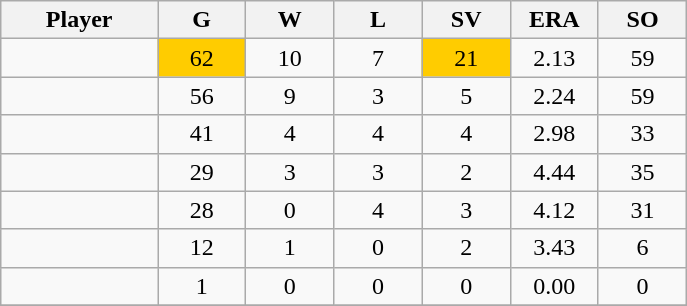<table class="wikitable sortable">
<tr>
<th bgcolor="#DDDDFF" width="16%">Player</th>
<th bgcolor="#DDDDFF" width="9%">G</th>
<th bgcolor="#DDDDFF" width="9%">W</th>
<th bgcolor="#DDDDFF" width="9%">L</th>
<th bgcolor="#DDDDFF" width="9%">SV</th>
<th bgcolor="#DDDDFF" width="9%">ERA</th>
<th bgcolor="#DDDDFF" width="9%">SO</th>
</tr>
<tr align="center">
<td></td>
<td bgcolor="#FFCC00">62</td>
<td>10</td>
<td>7</td>
<td bgcolor="#FFCC00">21</td>
<td>2.13</td>
<td>59</td>
</tr>
<tr align="center">
<td></td>
<td>56</td>
<td>9</td>
<td>3</td>
<td>5</td>
<td>2.24</td>
<td>59</td>
</tr>
<tr align="center">
<td></td>
<td>41</td>
<td>4</td>
<td>4</td>
<td>4</td>
<td>2.98</td>
<td>33</td>
</tr>
<tr align="center">
<td></td>
<td>29</td>
<td>3</td>
<td>3</td>
<td>2</td>
<td>4.44</td>
<td>35</td>
</tr>
<tr align="center">
<td></td>
<td>28</td>
<td>0</td>
<td>4</td>
<td>3</td>
<td>4.12</td>
<td>31</td>
</tr>
<tr align="center">
<td></td>
<td>12</td>
<td>1</td>
<td>0</td>
<td>2</td>
<td>3.43</td>
<td>6</td>
</tr>
<tr align="center">
<td></td>
<td>1</td>
<td>0</td>
<td>0</td>
<td>0</td>
<td>0.00</td>
<td>0</td>
</tr>
<tr align="center">
</tr>
</table>
